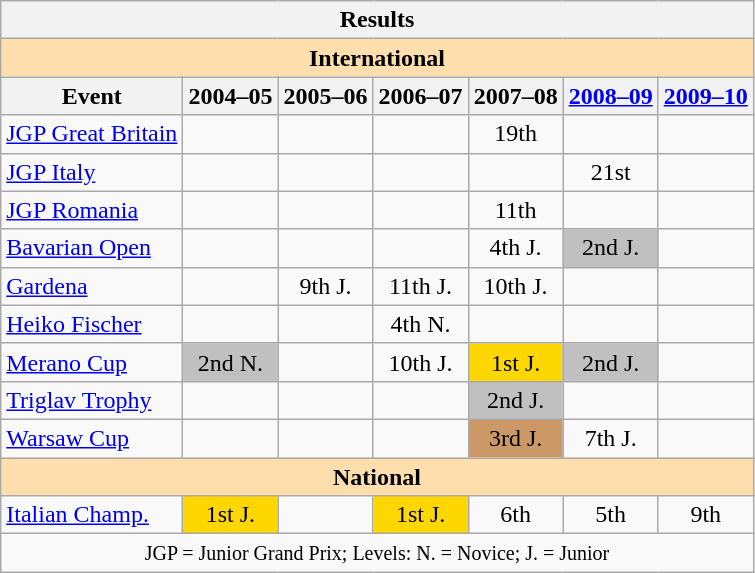<table class="wikitable" style="text-align:center">
<tr>
<th colspan=7 align=center><strong>Results</strong></th>
</tr>
<tr>
<th style="background-color: #ffdead; " colspan=7 align=center><strong>International</strong></th>
</tr>
<tr>
<th>Event</th>
<th>2004–05</th>
<th>2005–06</th>
<th>2006–07</th>
<th>2007–08</th>
<th><a href='#'>2008–09</a></th>
<th><a href='#'>2009–10</a></th>
</tr>
<tr>
<td align=left><a href='#'>JGP Great Britain</a></td>
<td></td>
<td></td>
<td></td>
<td>19th</td>
<td></td>
<td></td>
</tr>
<tr>
<td align=left><a href='#'>JGP Italy</a></td>
<td></td>
<td></td>
<td></td>
<td></td>
<td>21st</td>
<td></td>
</tr>
<tr>
<td align=left><a href='#'>JGP Romania</a></td>
<td></td>
<td></td>
<td></td>
<td>11th</td>
<td></td>
<td></td>
</tr>
<tr>
<td align=left><a href='#'>Bavarian Open</a></td>
<td></td>
<td></td>
<td></td>
<td>4th J.</td>
<td bgcolor=silver>2nd J.</td>
<td></td>
</tr>
<tr>
<td align=left><a href='#'>Gardena</a></td>
<td></td>
<td>9th J.</td>
<td>11th J.</td>
<td>10th J.</td>
<td></td>
<td></td>
</tr>
<tr>
<td align=left><a href='#'>Heiko Fischer</a></td>
<td></td>
<td></td>
<td>4th N.</td>
<td></td>
<td></td>
<td></td>
</tr>
<tr>
<td align=left><a href='#'>Merano Cup</a></td>
<td bgcolor=silver>2nd N.</td>
<td></td>
<td>10th J.</td>
<td bgcolor=gold>1st J.</td>
<td bgcolor=silver>2nd J.</td>
<td></td>
</tr>
<tr>
<td align=left><a href='#'>Triglav Trophy</a></td>
<td></td>
<td></td>
<td></td>
<td bgcolor=silver>2nd J.</td>
<td></td>
<td></td>
</tr>
<tr>
<td align=left><a href='#'>Warsaw Cup</a></td>
<td></td>
<td></td>
<td></td>
<td bgcolor=cc9966>3rd J.</td>
<td>7th J.</td>
<td></td>
</tr>
<tr>
<th style="background-color: #ffdead; " colspan=7 align=center><strong>National</strong></th>
</tr>
<tr>
<td align=left><a href='#'>Italian Champ.</a></td>
<td bgcolor=gold>1st J.</td>
<td></td>
<td bgcolor=gold>1st J.</td>
<td>6th</td>
<td>5th</td>
<td>9th</td>
</tr>
<tr>
<td colspan=7 align=center><small> JGP = Junior Grand Prix; Levels: N. = Novice; J. = Junior </small></td>
</tr>
</table>
